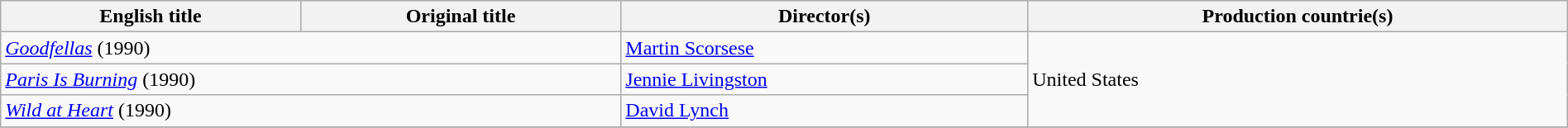<table class="sortable wikitable" style="width:100%; margin-bottom:4px" cellpadding="5">
<tr>
<th scope="col">English title</th>
<th scope="col">Original title</th>
<th scope="col">Director(s)</th>
<th scope="col">Production countrie(s)</th>
</tr>
<tr>
<td colspan="2"><em><a href='#'>Goodfellas</a></em> (1990)</td>
<td><a href='#'>Martin Scorsese</a></td>
<td rowspan="3">United States</td>
</tr>
<tr>
<td colspan="2"><em><a href='#'>Paris Is Burning</a></em> (1990)</td>
<td><a href='#'>Jennie Livingston</a></td>
</tr>
<tr>
<td colspan="2"><em><a href='#'>Wild at Heart</a></em> (1990)</td>
<td><a href='#'>David Lynch</a></td>
</tr>
<tr>
</tr>
</table>
